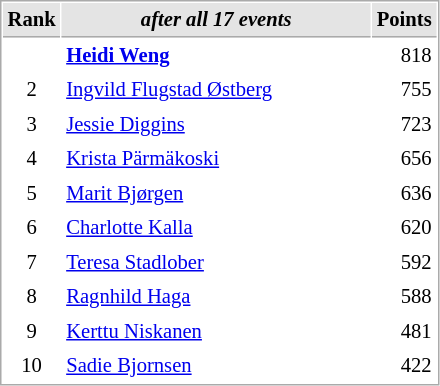<table cellspacing="1" cellpadding="3" style="border:1px solid #AAAAAA;font-size:86%">
<tr style="background-color: #E4E4E4;">
<th style="border-bottom:1px solid #AAAAAA" width=10>Rank</th>
<th style="border-bottom:1px solid #AAAAAA" width=200><em>after all 17 events</em></th>
<th style="border-bottom:1px solid #AAAAAA" width=20 align=right>Points</th>
</tr>
<tr>
<td align=center><strong><span>  </span></strong></td>
<td><strong> <a href='#'>Heidi Weng</a></strong></td>
<td align=right>818</td>
</tr>
<tr>
<td align=center>2</td>
<td> <a href='#'>Ingvild Flugstad Østberg</a></td>
<td align=right>755</td>
</tr>
<tr>
<td align=center>3</td>
<td> <a href='#'>Jessie Diggins</a></td>
<td align=right>723</td>
</tr>
<tr>
<td align=center>4</td>
<td> <a href='#'>Krista Pärmäkoski</a></td>
<td align=right>656</td>
</tr>
<tr>
<td align=center>5</td>
<td> <a href='#'>Marit Bjørgen</a></td>
<td align=right>636</td>
</tr>
<tr>
<td align=center>6</td>
<td> <a href='#'>Charlotte Kalla</a></td>
<td align=right>620</td>
</tr>
<tr>
<td align=center>7</td>
<td> <a href='#'>Teresa Stadlober</a></td>
<td align=right>592</td>
</tr>
<tr>
<td align=center>8</td>
<td> <a href='#'>Ragnhild Haga</a></td>
<td align=right>588</td>
</tr>
<tr>
<td align=center>9</td>
<td> <a href='#'>Kerttu Niskanen</a></td>
<td align=right>481</td>
</tr>
<tr>
<td align=center>10</td>
<td> <a href='#'>Sadie Bjornsen</a></td>
<td align=right>422</td>
</tr>
</table>
